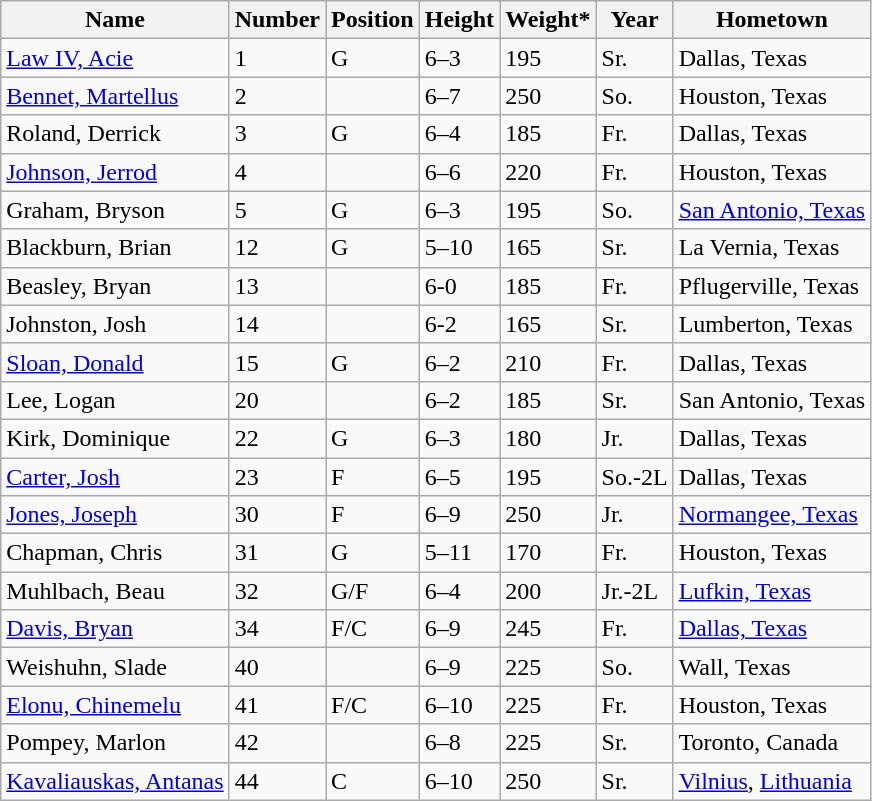<table class="wikitable sortable">
<tr>
<th><strong>Name</strong></th>
<th><strong>Number</strong></th>
<th><strong>Position</strong></th>
<th><strong>Height</strong></th>
<th><strong>Weight*</strong></th>
<th><strong>Year</strong></th>
<th><strong>Hometown</strong></th>
</tr>
<tr>
<td><a href='#'>Law IV, Acie</a></td>
<td>1</td>
<td>G</td>
<td>6–3</td>
<td>195</td>
<td>Sr.</td>
<td>Dallas, Texas</td>
</tr>
<tr>
<td><a href='#'>Bennet, Martellus</a></td>
<td>2</td>
<td></td>
<td>6–7</td>
<td>250</td>
<td>So.</td>
<td>Houston, Texas</td>
</tr>
<tr>
<td>Roland, Derrick</td>
<td>3</td>
<td>G</td>
<td>6–4</td>
<td>185</td>
<td>Fr.</td>
<td>Dallas, Texas</td>
</tr>
<tr>
<td><a href='#'>Johnson, Jerrod</a></td>
<td>4</td>
<td></td>
<td>6–6</td>
<td>220</td>
<td>Fr.</td>
<td>Houston, Texas</td>
</tr>
<tr>
<td>Graham, Bryson</td>
<td>5</td>
<td>G</td>
<td>6–3</td>
<td>195</td>
<td>So.</td>
<td><a href='#'>San Antonio, Texas</a></td>
</tr>
<tr>
<td>Blackburn, Brian</td>
<td>12</td>
<td>G</td>
<td>5–10</td>
<td>165</td>
<td>Sr.</td>
<td>La Vernia, Texas</td>
</tr>
<tr>
<td>Beasley, Bryan</td>
<td>13</td>
<td></td>
<td>6-0</td>
<td>185</td>
<td>Fr.</td>
<td>Pflugerville, Texas</td>
</tr>
<tr>
<td>Johnston, Josh</td>
<td>14</td>
<td></td>
<td>6-2</td>
<td>165</td>
<td>Sr.</td>
<td>Lumberton, Texas</td>
</tr>
<tr>
<td><a href='#'>Sloan, Donald</a></td>
<td>15</td>
<td>G</td>
<td>6–2</td>
<td>210</td>
<td>Fr.</td>
<td>Dallas, Texas</td>
</tr>
<tr>
<td>Lee, Logan</td>
<td>20</td>
<td></td>
<td>6–2</td>
<td>185</td>
<td>Sr.</td>
<td>San Antonio, Texas</td>
</tr>
<tr>
<td>Kirk, Dominique</td>
<td>22</td>
<td>G</td>
<td>6–3</td>
<td>180</td>
<td>Jr.</td>
<td>Dallas, Texas</td>
</tr>
<tr>
<td><a href='#'>Carter, Josh</a></td>
<td>23</td>
<td>F</td>
<td>6–5</td>
<td>195</td>
<td>So.-2L</td>
<td>Dallas, Texas</td>
</tr>
<tr>
<td><a href='#'>Jones, Joseph</a></td>
<td>30</td>
<td>F</td>
<td>6–9</td>
<td>250</td>
<td>Jr.</td>
<td><a href='#'>Normangee, Texas</a></td>
</tr>
<tr>
<td>Chapman, Chris</td>
<td>31</td>
<td>G</td>
<td>5–11</td>
<td>170</td>
<td>Fr.</td>
<td>Houston, Texas</td>
</tr>
<tr>
<td>Muhlbach, Beau</td>
<td>32</td>
<td>G/F</td>
<td>6–4</td>
<td>200</td>
<td>Jr.-2L</td>
<td><a href='#'>Lufkin, Texas</a></td>
</tr>
<tr>
<td><a href='#'>Davis, Bryan</a></td>
<td>34</td>
<td>F/C</td>
<td>6–9</td>
<td>245</td>
<td>Fr.</td>
<td><a href='#'>Dallas, Texas</a></td>
</tr>
<tr>
<td>Weishuhn, Slade</td>
<td>40</td>
<td></td>
<td>6–9</td>
<td>225</td>
<td>So.</td>
<td>Wall, Texas</td>
</tr>
<tr>
<td><a href='#'>Elonu, Chinemelu</a></td>
<td>41</td>
<td>F/C</td>
<td>6–10</td>
<td>225</td>
<td>Fr.</td>
<td>Houston, Texas</td>
</tr>
<tr>
<td>Pompey, Marlon</td>
<td>42</td>
<td></td>
<td>6–8</td>
<td>225</td>
<td>Sr.</td>
<td>Toronto, Canada</td>
</tr>
<tr>
<td><a href='#'>Kavaliauskas, Antanas</a></td>
<td>44</td>
<td>C</td>
<td>6–10</td>
<td>250</td>
<td>Sr.</td>
<td><a href='#'>Vilnius</a>, <a href='#'>Lithuania</a></td>
</tr>
</table>
